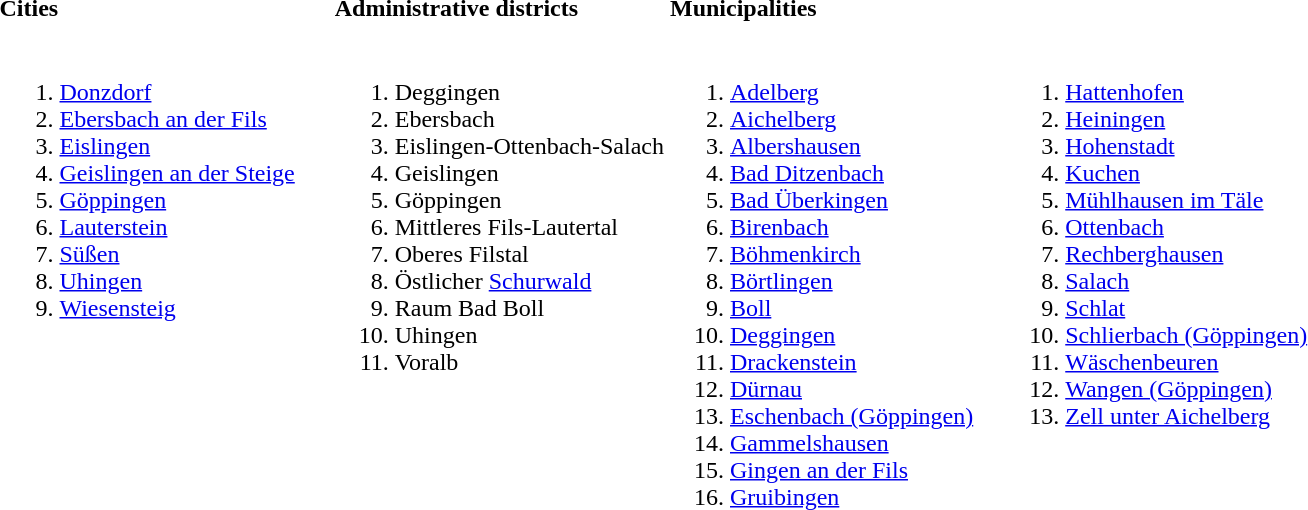<table>
<tr>
<th width=25% align=left>Cities</th>
<th width=25% align=left>Administrative districts</th>
<th width=25% align=left>Municipalities</th>
<th></th>
</tr>
<tr valign=top>
<td><br><ol><li><a href='#'>Donzdorf</a></li><li><a href='#'>Ebersbach an der Fils</a></li><li><a href='#'>Eislingen</a></li><li><a href='#'>Geislingen an der Steige</a></li><li><a href='#'>Göppingen</a></li><li><a href='#'>Lauterstein</a></li><li><a href='#'>Süßen</a></li><li><a href='#'>Uhingen</a></li><li><a href='#'>Wiesensteig</a></li></ol></td>
<td><br><ol><li>Deggingen</li><li>Ebersbach</li><li>Eislingen-Ottenbach-Salach</li><li>Geislingen</li><li>Göppingen</li><li>Mittleres Fils-Lautertal</li><li>Oberes Filstal</li><li>Östlicher <a href='#'>Schurwald</a></li><li>Raum Bad Boll</li><li>Uhingen</li><li>Voralb</li></ol></td>
<td><br><ol><li><a href='#'>Adelberg</a></li><li><a href='#'>Aichelberg</a></li><li><a href='#'>Albershausen</a></li><li><a href='#'>Bad Ditzenbach</a></li><li><a href='#'>Bad Überkingen</a></li><li><a href='#'>Birenbach</a></li><li><a href='#'>Böhmenkirch</a></li><li><a href='#'>Börtlingen</a></li><li><a href='#'>Boll</a></li><li><a href='#'>Deggingen</a></li><li><a href='#'>Drackenstein</a></li><li><a href='#'>Dürnau</a></li><li><a href='#'>Eschenbach (Göppingen)</a></li><li><a href='#'>Gammelshausen</a></li><li><a href='#'>Gingen an der Fils</a></li><li><a href='#'>Gruibingen</a></li></ol></td>
<td><br><ol>
<li><a href='#'>Hattenhofen</a>
<li><a href='#'>Heiningen</a>
<li><a href='#'>Hohenstadt</a>
<li><a href='#'>Kuchen</a>
<li><a href='#'>Mühlhausen im Täle</a>
<li><a href='#'>Ottenbach</a>
<li><a href='#'>Rechberghausen</a>
<li><a href='#'>Salach</a>
<li><a href='#'>Schlat</a>
<li><a href='#'>Schlierbach (Göppingen)</a>
<li><a href='#'>Wäschenbeuren</a>
<li><a href='#'>Wangen (Göppingen)</a>
<li><a href='#'>Zell unter Aichelberg</a>
</ol></td>
</tr>
</table>
